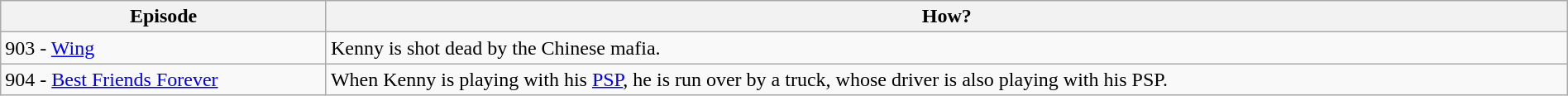<table class="wikitable" width="100%">
<tr>
<th>Episode</th>
<th>How?</th>
</tr>
<tr>
<td>903 - <a href='#'>Wing</a></td>
<td>Kenny is shot dead by the Chinese mafia.</td>
</tr>
<tr>
<td>904 - <a href='#'>Best Friends Forever</a></td>
<td>When Kenny is playing with his <a href='#'>PSP</a>, he is run over by a truck, whose driver is also playing with his PSP.</td>
</tr>
</table>
